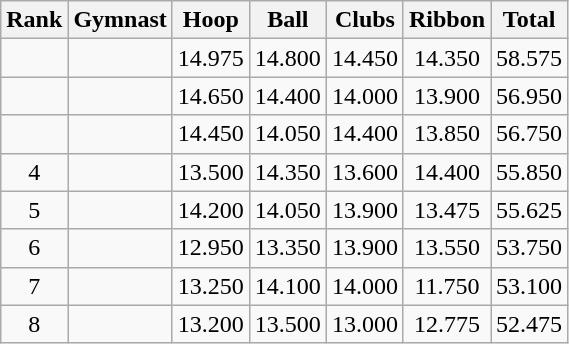<table class="wikitable sortable" style="text-align:center">
<tr>
<th>Rank</th>
<th>Gymnast</th>
<th>Hoop</th>
<th>Ball</th>
<th>Clubs</th>
<th>Ribbon</th>
<th>Total</th>
</tr>
<tr>
<td></td>
<td align=left></td>
<td>14.975</td>
<td>14.800</td>
<td>14.450</td>
<td>14.350</td>
<td>58.575</td>
</tr>
<tr>
<td></td>
<td align=left></td>
<td>14.650</td>
<td>14.400</td>
<td>14.000</td>
<td>13.900</td>
<td>56.950</td>
</tr>
<tr>
<td></td>
<td align=left></td>
<td>14.450</td>
<td>14.050</td>
<td>14.400</td>
<td>13.850</td>
<td>56.750</td>
</tr>
<tr>
<td>4</td>
<td align=left></td>
<td>13.500</td>
<td>14.350</td>
<td>13.600</td>
<td>14.400</td>
<td>55.850</td>
</tr>
<tr>
<td>5</td>
<td align=left></td>
<td>14.200</td>
<td>14.050</td>
<td>13.900</td>
<td>13.475</td>
<td>55.625</td>
</tr>
<tr>
<td>6</td>
<td align=left></td>
<td>12.950</td>
<td>13.350</td>
<td>13.900</td>
<td>13.550</td>
<td>53.750</td>
</tr>
<tr>
<td>7</td>
<td align=left></td>
<td>13.250</td>
<td>14.100</td>
<td>14.000</td>
<td>11.750</td>
<td>53.100</td>
</tr>
<tr>
<td>8</td>
<td align=left></td>
<td>13.200</td>
<td>13.500</td>
<td>13.000</td>
<td>12.775</td>
<td>52.475</td>
</tr>
</table>
